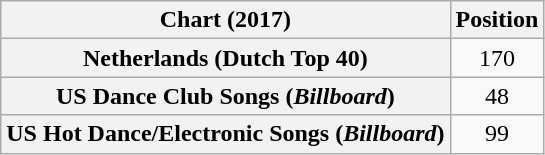<table class="wikitable sortable plainrowheaders" style="text-align:center">
<tr>
<th scope="col">Chart (2017)</th>
<th scope="col">Position</th>
</tr>
<tr>
<th scope="row">Netherlands (Dutch Top 40)</th>
<td>170</td>
</tr>
<tr>
<th scope="row">US Dance Club Songs (<em>Billboard</em>)</th>
<td>48</td>
</tr>
<tr>
<th scope="row">US Hot Dance/Electronic Songs (<em>Billboard</em>)</th>
<td>99</td>
</tr>
</table>
